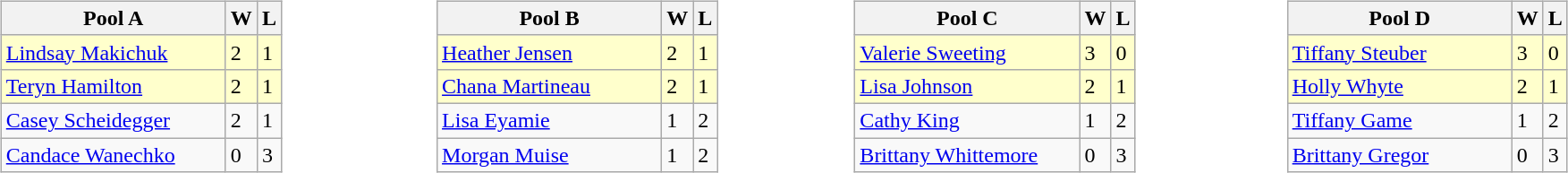<table>
<tr>
<td valign=top width=10%><br><table class=wikitable>
<tr>
<th width=160>Pool A</th>
<th>W</th>
<th>L</th>
</tr>
<tr bgcolor=#ffffcc>
<td> <a href='#'>Lindsay Makichuk</a></td>
<td>2</td>
<td>1</td>
</tr>
<tr bgcolor=#ffffcc>
<td> <a href='#'>Teryn Hamilton</a></td>
<td>2</td>
<td>1</td>
</tr>
<tr>
<td> <a href='#'>Casey Scheidegger</a></td>
<td>2</td>
<td>1</td>
</tr>
<tr>
<td> <a href='#'>Candace Wanechko</a></td>
<td>0</td>
<td>3</td>
</tr>
</table>
</td>
<td valign=top width=10%><br><table class=wikitable>
<tr>
<th width=160>Pool B</th>
<th>W</th>
<th>L</th>
</tr>
<tr bgcolor=#ffffcc>
<td> <a href='#'>Heather Jensen</a></td>
<td>2</td>
<td>1</td>
</tr>
<tr bgcolor=#ffffcc>
<td> <a href='#'>Chana Martineau</a></td>
<td>2</td>
<td>1</td>
</tr>
<tr>
<td> <a href='#'>Lisa Eyamie</a></td>
<td>1</td>
<td>2</td>
</tr>
<tr>
<td> <a href='#'>Morgan Muise</a></td>
<td>1</td>
<td>2</td>
</tr>
</table>
</td>
<td valign=top width=10%><br><table class=wikitable>
<tr>
<th width=160>Pool C</th>
<th>W</th>
<th>L</th>
</tr>
<tr bgcolor=#ffffcc>
<td> <a href='#'>Valerie Sweeting</a></td>
<td>3</td>
<td>0</td>
</tr>
<tr bgcolor=#ffffcc>
<td> <a href='#'>Lisa Johnson</a></td>
<td>2</td>
<td>1</td>
</tr>
<tr>
<td> <a href='#'>Cathy King</a></td>
<td>1</td>
<td>2</td>
</tr>
<tr>
<td> <a href='#'>Brittany Whittemore</a></td>
<td>0</td>
<td>3</td>
</tr>
</table>
</td>
<td valign=top width=10%><br><table class=wikitable>
<tr>
<th width=160>Pool D</th>
<th>W</th>
<th>L</th>
</tr>
<tr bgcolor=#ffffcc>
<td> <a href='#'>Tiffany Steuber</a></td>
<td>3</td>
<td>0</td>
</tr>
<tr bgcolor=#ffffcc>
<td> <a href='#'>Holly Whyte</a></td>
<td>2</td>
<td>1</td>
</tr>
<tr>
<td> <a href='#'>Tiffany Game</a></td>
<td>1</td>
<td>2</td>
</tr>
<tr>
<td> <a href='#'>Brittany Gregor</a></td>
<td>0</td>
<td>3</td>
</tr>
</table>
</td>
</tr>
</table>
